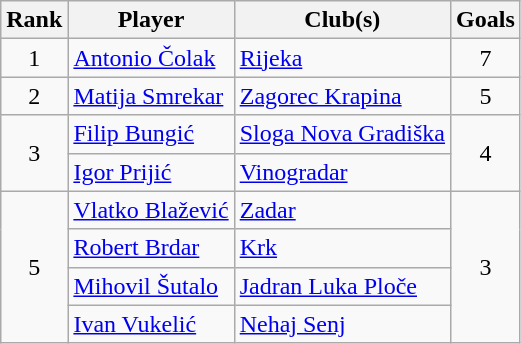<table class="wikitable" style="text-align:center">
<tr>
<th>Rank</th>
<th>Player</th>
<th>Club(s)</th>
<th>Goals</th>
</tr>
<tr>
<td rowspan=1>1</td>
<td align="left"> <a href='#'>Antonio Čolak</a></td>
<td align="left"><a href='#'>Rijeka</a></td>
<td rowspan=1>7</td>
</tr>
<tr>
<td rowspan=1>2</td>
<td align="left"> <a href='#'>Matija Smrekar</a></td>
<td align="left"><a href='#'>Zagorec Krapina</a></td>
<td rowspan=1>5</td>
</tr>
<tr>
<td rowspan=2>3</td>
<td align="left"> <a href='#'>Filip Bungić</a></td>
<td align="left"><a href='#'>Sloga Nova Gradiška</a></td>
<td rowspan=2>4</td>
</tr>
<tr>
<td align="left"> <a href='#'>Igor Prijić</a></td>
<td align="left"><a href='#'>Vinogradar</a></td>
</tr>
<tr>
<td rowspan=4>5</td>
<td align="left"> <a href='#'>Vlatko Blažević</a></td>
<td align="left"><a href='#'>Zadar</a></td>
<td rowspan=4>3</td>
</tr>
<tr>
<td align="left"> <a href='#'>Robert Brdar</a></td>
<td align="left"><a href='#'>Krk</a></td>
</tr>
<tr>
<td align="left"> <a href='#'>Mihovil Šutalo</a></td>
<td align="left"><a href='#'>Jadran Luka Ploče</a></td>
</tr>
<tr>
<td align="left"> <a href='#'>Ivan Vukelić</a></td>
<td align="left"><a href='#'>Nehaj Senj</a></td>
</tr>
</table>
